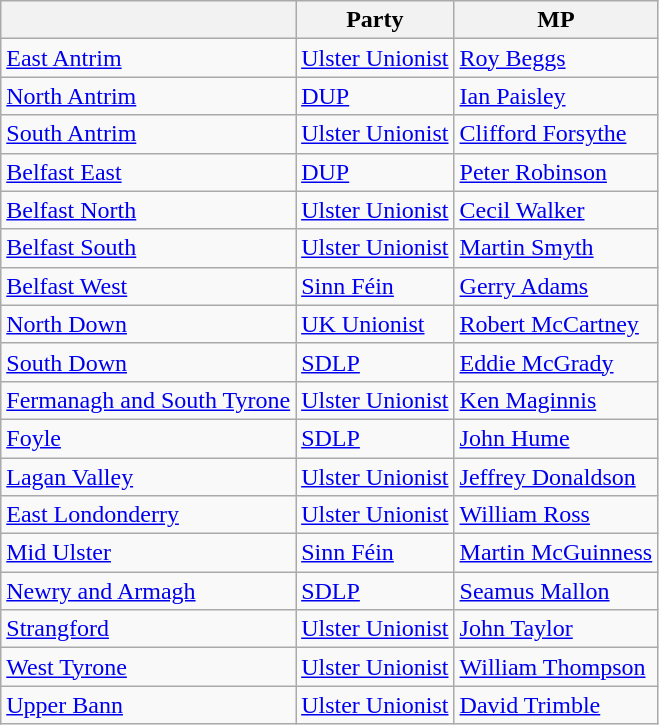<table class="wikitable">
<tr>
<th></th>
<th>Party</th>
<th>MP</th>
</tr>
<tr>
<td><a href='#'>East Antrim</a></td>
<td scope="row" style="text-align: left;"><a href='#'>Ulster Unionist</a></td>
<td><a href='#'>Roy Beggs</a></td>
</tr>
<tr>
<td><a href='#'>North Antrim</a></td>
<td scope="row" style="text-align: left;"><a href='#'>DUP</a></td>
<td><a href='#'>Ian Paisley</a></td>
</tr>
<tr>
<td><a href='#'>South Antrim</a></td>
<td scope="row" style="text-align: left;"><a href='#'>Ulster Unionist</a></td>
<td><a href='#'>Clifford Forsythe</a></td>
</tr>
<tr>
<td><a href='#'>Belfast East</a></td>
<td scope="row" style="text-align: left;"><a href='#'>DUP</a></td>
<td><a href='#'>Peter Robinson</a></td>
</tr>
<tr>
<td><a href='#'>Belfast North</a></td>
<td scope="row" style="text-align: left;"><a href='#'>Ulster Unionist</a></td>
<td><a href='#'>Cecil Walker</a></td>
</tr>
<tr>
<td><a href='#'>Belfast South</a></td>
<td scope="row" style="text-align: left;"><a href='#'>Ulster Unionist</a></td>
<td><a href='#'>Martin Smyth</a></td>
</tr>
<tr>
<td><a href='#'>Belfast West</a></td>
<td scope="row" style="text-align: left;"><a href='#'>Sinn Féin</a></td>
<td><a href='#'>Gerry Adams</a></td>
</tr>
<tr>
<td><a href='#'>North Down</a></td>
<td scope="row" style="text-align: left;"><a href='#'>UK Unionist</a></td>
<td><a href='#'>Robert McCartney</a></td>
</tr>
<tr>
<td><a href='#'>South Down</a></td>
<td scope="row" style="text-align: left;"><a href='#'>SDLP</a></td>
<td><a href='#'>Eddie McGrady</a></td>
</tr>
<tr>
<td><a href='#'>Fermanagh and South Tyrone</a></td>
<td scope="row" style="text-align: left;"><a href='#'>Ulster Unionist</a></td>
<td><a href='#'>Ken Maginnis</a></td>
</tr>
<tr>
<td><a href='#'>Foyle</a></td>
<td scope="row" style="text-align: left;"><a href='#'>SDLP</a></td>
<td><a href='#'>John Hume</a></td>
</tr>
<tr>
<td><a href='#'>Lagan Valley</a></td>
<td scope="row" style="text-align: left;"><a href='#'>Ulster Unionist</a></td>
<td><a href='#'>Jeffrey Donaldson</a></td>
</tr>
<tr>
<td><a href='#'>East Londonderry</a></td>
<td scope="row" style="text-align: left;"><a href='#'>Ulster Unionist</a></td>
<td><a href='#'>William Ross</a></td>
</tr>
<tr>
<td><a href='#'>Mid Ulster</a></td>
<td scope="row" style="text-align: left;"><a href='#'>Sinn Féin</a></td>
<td><a href='#'>Martin McGuinness</a></td>
</tr>
<tr>
<td><a href='#'>Newry and Armagh</a></td>
<td scope="row" style="text-align: left;"><a href='#'>SDLP</a></td>
<td><a href='#'>Seamus Mallon</a></td>
</tr>
<tr>
<td><a href='#'>Strangford</a></td>
<td scope="row" style="text-align: left;"><a href='#'>Ulster Unionist</a></td>
<td><a href='#'>John Taylor</a></td>
</tr>
<tr>
<td><a href='#'>West Tyrone</a></td>
<td scope="row" style="text-align: left;"><a href='#'>Ulster Unionist</a></td>
<td><a href='#'>William Thompson</a></td>
</tr>
<tr>
<td><a href='#'>Upper Bann</a></td>
<td scope="row" style="text-align: left;"><a href='#'>Ulster Unionist</a></td>
<td><a href='#'>David Trimble</a></td>
</tr>
</table>
